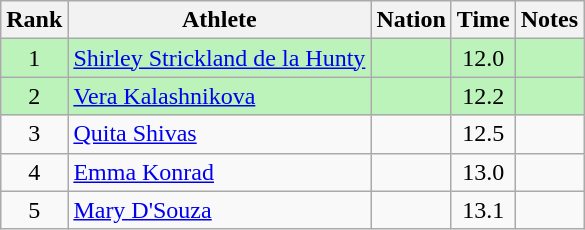<table class="wikitable sortable" style="text-align:center">
<tr>
<th>Rank</th>
<th>Athlete</th>
<th>Nation</th>
<th>Time</th>
<th>Notes</th>
</tr>
<tr bgcolor=bbf3bb>
<td>1</td>
<td align="left"><a href='#'>Shirley Strickland de la Hunty</a></td>
<td align="left"></td>
<td>12.0</td>
<td></td>
</tr>
<tr bgcolor=bbf3bb>
<td>2</td>
<td align="left"><a href='#'>Vera Kalashnikova</a></td>
<td align="left"></td>
<td>12.2</td>
<td></td>
</tr>
<tr>
<td>3</td>
<td align="left"><a href='#'>Quita Shivas</a></td>
<td align="left"></td>
<td>12.5</td>
<td></td>
</tr>
<tr>
<td>4</td>
<td align="left"><a href='#'>Emma Konrad</a></td>
<td align="left"></td>
<td>13.0</td>
<td></td>
</tr>
<tr>
<td>5</td>
<td align="left"><a href='#'>Mary D'Souza</a></td>
<td align="left"></td>
<td>13.1</td>
<td></td>
</tr>
</table>
